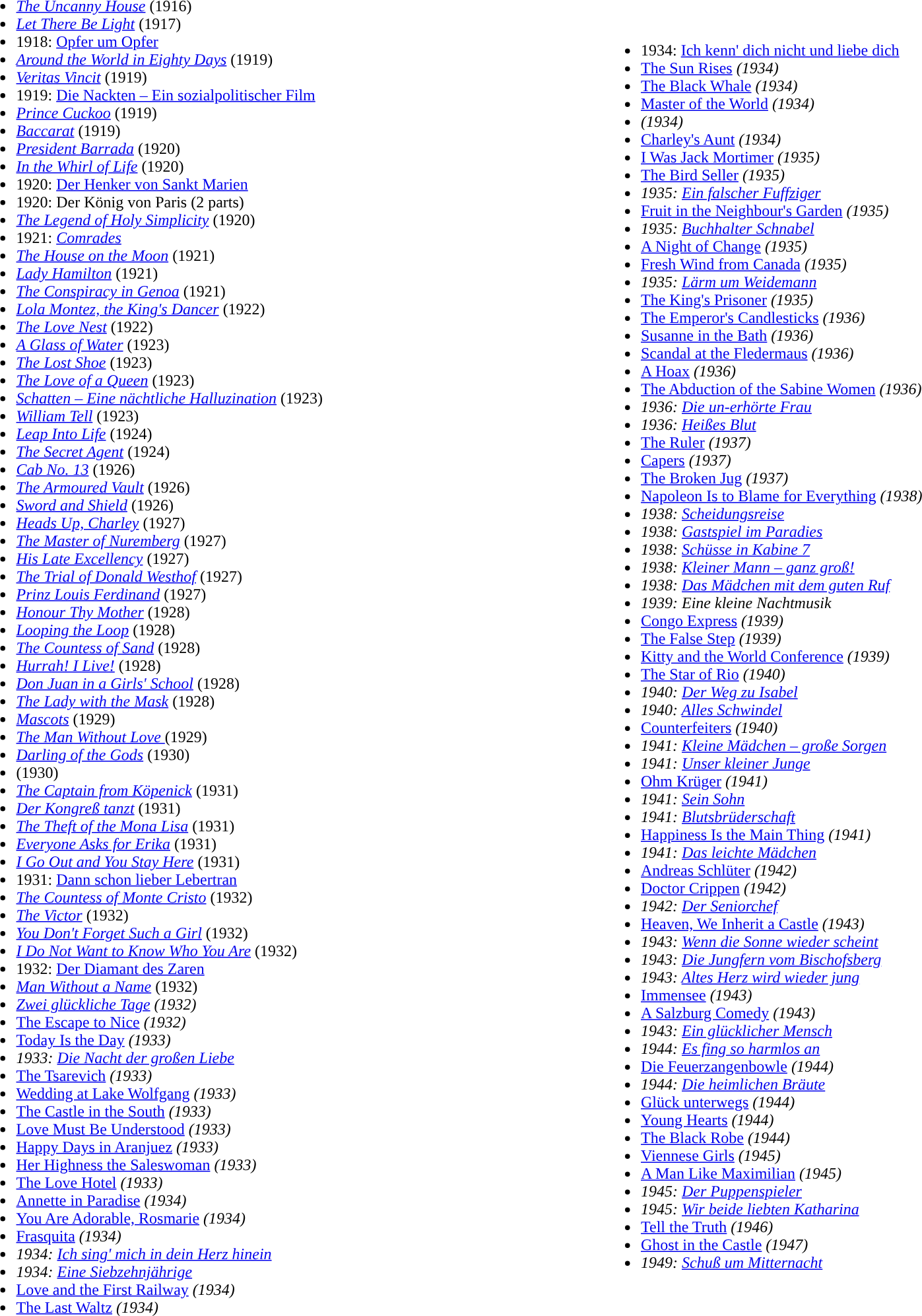<table width="100%" align="center|">
<tr>
<td width="50% valign="top"><br><ul><li><em><a href='#'>The Uncanny House</a></em> (1916)</li><li><em><a href='#'>Let There Be Light</a></em> (1917)</li><li>1918: <a href='#'>Opfer um Opfer</a></li><li><em><a href='#'>Around the World in Eighty Days</a></em> (1919)</li><li><em><a href='#'>Veritas Vincit</a></em> (1919)</li><li>1919: <a href='#'>Die Nackten – Ein sozialpolitischer Film</a></li><li><em><a href='#'>Prince Cuckoo</a></em> (1919)</li><li><em><a href='#'>Baccarat</a></em> (1919)</li><li><em><a href='#'>President Barrada</a></em> (1920)</li><li><em><a href='#'>In the Whirl of Life</a></em> (1920)</li><li>1920: <a href='#'>Der Henker von Sankt Marien</a></li><li>1920: Der König von Paris (2 parts)</li><li><em><a href='#'>The Legend of Holy Simplicity</a></em> (1920)</li><li>1921: <em><a href='#'>Comrades</a></em></li><li><em><a href='#'>The House on the Moon</a></em> (1921)</li><li><em><a href='#'>Lady Hamilton</a></em> (1921)</li><li><em><a href='#'>The Conspiracy in Genoa</a></em> (1921)</li><li><em><a href='#'>Lola Montez, the King's Dancer</a></em> (1922)</li><li><em><a href='#'>The Love Nest</a></em> (1922)</li><li><em><a href='#'>A Glass of Water</a></em> (1923)</li><li><em><a href='#'>The Lost Shoe</a></em> (1923)</li><li><em><a href='#'>The Love of a Queen</a></em> (1923)</li><li><em><a href='#'>Schatten – Eine nächtliche Halluzination</a></em> (1923)</li><li><em><a href='#'>William Tell</a></em> (1923)</li><li><em><a href='#'>Leap Into Life</a></em> (1924)</li><li><em><a href='#'>The Secret Agent</a></em> (1924)</li><li><em><a href='#'>Cab No. 13</a></em> (1926)</li><li><em><a href='#'>The Armoured Vault</a></em> (1926)</li><li><em><a href='#'>Sword and Shield</a></em> (1926)</li><li><em><a href='#'>Heads Up, Charley</a></em> (1927)</li><li><em><a href='#'>The Master of Nuremberg</a></em> (1927)</li><li><em><a href='#'>His Late Excellency</a></em> (1927)</li><li><em><a href='#'>The Trial of Donald Westhof</a></em> (1927)</li><li><em><a href='#'>Prinz Louis Ferdinand</a></em> (1927)</li><li><em><a href='#'>Honour Thy Mother</a></em> (1928)</li><li><em><a href='#'>Looping the Loop</a></em> (1928)</li><li><em><a href='#'>The Countess of Sand</a></em> (1928)</li><li><em><a href='#'>Hurrah! I Live!</a></em> (1928)</li><li><em><a href='#'>Don Juan in a Girls' School</a></em> (1928)</li><li><em><a href='#'>The Lady with the Mask</a></em> (1928)</li><li><em><a href='#'>Mascots</a></em> (1929)</li><li><em><a href='#'>The Man Without Love </a></em> (1929)</li><li><em><a href='#'>Darling of the Gods</a></em> (1930)</li><li><em></em> (1930)</li><li><em><a href='#'>The Captain from Köpenick</a></em> (1931)</li><li><em><a href='#'>Der Kongreß tanzt</a></em> (1931)</li><li><em><a href='#'>The Theft of the Mona Lisa</a></em> (1931)</li><li><em><a href='#'>Everyone Asks for Erika</a></em> (1931)</li><li><em><a href='#'>I Go Out and You Stay Here</a></em> (1931)</li><li>1931: <a href='#'>Dann schon lieber Lebertran</a></li><li><em><a href='#'>The Countess of Monte Cristo</a></em> (1932)</li><li><em><a href='#'>The Victor</a></em> (1932)</li><li><em><a href='#'>You Don't Forget Such a Girl</a></em> (1932)</li><li><em><a href='#'>I Do Not Want to Know Who You Are</a></em> (1932)</li><li>1932: <a href='#'>Der Diamant des Zaren</a></li><li><em><a href='#'>Man Without a Name</a></em> (1932)</li><li><em><a href='#'>Zwei glückliche Tage</a> (1932)</li><li></em><a href='#'>The Escape to Nice</a><em> (1932)</li><li></em><a href='#'>Today Is the Day</a><em> (1933)</li><li>1933: <a href='#'>Die Nacht der großen Liebe</a></li><li></em><a href='#'>The Tsarevich</a><em> (1933)</li><li></em><a href='#'>Wedding at Lake Wolfgang</a><em> (1933)</li><li></em><a href='#'>The Castle in the South</a><em> (1933)</li><li></em><a href='#'>Love Must Be Understood</a><em> (1933)</li><li></em><a href='#'>Happy Days in Aranjuez</a><em> (1933)</li><li></em><a href='#'>Her Highness the Saleswoman</a><em> (1933)</li><li></em><a href='#'>The Love Hotel</a><em> (1933)</li><li></em><a href='#'>Annette in Paradise</a><em> (1934)</li><li></em><a href='#'>You Are Adorable, Rosmarie</a><em> (1934)</li><li></em><a href='#'>Frasquita</a><em> (1934)</li><li>1934: <a href='#'>Ich sing' mich in dein Herz hinein</a></li><li>1934: <a href='#'>Eine Siebzehnjährige</a></li><li></em><a href='#'>Love and the First Railway</a><em> (1934)</li><li></em><a href='#'>The Last Waltz</a><em> (1934)</li></ul></td>
<td width="50% valign="top"><br><ul><li>1934: <a href='#'>Ich kenn' dich nicht und liebe dich</a></li><li></em><a href='#'>The Sun Rises</a><em> (1934)</li><li></em><a href='#'>The Black Whale</a><em> (1934)</li><li></em><a href='#'>Master of the World</a><em> (1934)</li><li></em><em> (1934)</li><li></em><a href='#'>Charley's Aunt</a><em> (1934)</li><li></em><a href='#'>I Was Jack Mortimer</a><em> (1935)</li><li></em><a href='#'>The Bird Seller</a><em> (1935)</li><li>1935: <a href='#'>Ein falscher Fuffziger</a></li><li></em><a href='#'>Fruit in the Neighbour's Garden</a><em> (1935)</li><li>1935: <a href='#'>Buchhalter Schnabel</a></li><li></em><a href='#'>A Night of Change</a><em> (1935)</li><li></em><a href='#'>Fresh Wind from Canada</a><em> (1935)</li><li>1935: <a href='#'>Lärm um Weidemann</a></li><li></em><a href='#'>The King's Prisoner</a><em> (1935)</li><li></em><a href='#'>The Emperor's Candlesticks</a><em> (1936)</li><li></em><a href='#'>Susanne in the Bath</a><em> (1936)</li><li></em><a href='#'>Scandal at the Fledermaus</a><em> (1936)</li><li></em><a href='#'>A Hoax</a><em> (1936)</li><li></em><a href='#'>The Abduction of the Sabine Women</a><em> (1936)</li><li>1936: <a href='#'>Die un-erhörte Frau</a></li><li>1936: <a href='#'>Heißes Blut</a></li><li></em><a href='#'>The Ruler</a><em> (1937)</li><li></em><a href='#'>Capers</a><em> (1937)</li><li></em><a href='#'>The Broken Jug</a><em> (1937)</li><li></em><a href='#'>Napoleon Is to Blame for Everything</a><em> (1938)</li><li>1938: <a href='#'>Scheidungsreise</a></li><li>1938: <a href='#'>Gastspiel im Paradies</a></li><li>1938: <a href='#'>Schüsse in Kabine 7</a></li><li>1938: <a href='#'>Kleiner Mann – ganz groß!</a></li><li>1938: <a href='#'>Das Mädchen mit dem guten Ruf</a></li><li>1939: Eine kleine Nachtmusik</li><li></em><a href='#'>Congo Express</a><em> (1939)</li><li></em><a href='#'>The False Step</a><em> (1939)</li><li></em><a href='#'>Kitty and the World Conference</a><em> (1939)</li><li></em><a href='#'>The Star of Rio</a><em> (1940)</li><li>1940: <a href='#'>Der Weg zu Isabel</a></li><li>1940: <a href='#'>Alles Schwindel</a></li><li></em><a href='#'>Counterfeiters</a><em> (1940)</li><li>1941: <a href='#'>Kleine Mädchen – große Sorgen</a></li><li>1941: <a href='#'>Unser kleiner Junge</a></li><li></em><a href='#'>Ohm Krüger</a><em> (1941)</li><li>1941: <a href='#'>Sein Sohn</a></li><li>1941: <a href='#'>Blutsbrüderschaft</a></li><li></em><a href='#'>Happiness Is the Main Thing</a><em> (1941)</li><li>1941: <a href='#'>Das leichte Mädchen</a></li><li></em><a href='#'>Andreas Schlüter</a><em> (1942)</li><li></em><a href='#'>Doctor Crippen</a><em> (1942)</li><li>1942: <a href='#'>Der Seniorchef</a></li><li></em><a href='#'>Heaven, We Inherit a Castle</a><em> (1943)</li><li>1943: <a href='#'>Wenn die Sonne wieder scheint</a></li><li>1943: <a href='#'>Die Jungfern vom Bischofsberg</a></li><li>1943: <a href='#'>Altes Herz wird wieder jung</a></li><li></em><a href='#'>Immensee</a><em> (1943)</li><li></em><a href='#'>A Salzburg Comedy</a><em> (1943)</li><li>1943: <a href='#'>Ein glücklicher Mensch</a></li><li>1944: <a href='#'>Es fing so harmlos an</a></li><li></em><a href='#'>Die Feuerzangenbowle</a><em> (1944)</li><li>1944: <a href='#'>Die heimlichen Bräute</a></li><li></em><a href='#'>Glück unterwegs</a><em> (1944)</li><li></em><a href='#'>Young Hearts</a><em> (1944)</li><li></em><a href='#'>The Black Robe</a><em> (1944)</li><li></em><a href='#'>Viennese Girls</a><em> (1945)</li><li></em><a href='#'>A Man Like Maximilian</a><em> (1945)</li><li>1945: <a href='#'>Der Puppenspieler</a></li><li>1945: <a href='#'>Wir beide liebten Katharina</a></li><li></em><a href='#'>Tell the Truth</a><em> (1946)</li><li></em><a href='#'>Ghost in the Castle</a><em> (1947)</li><li>1949: <a href='#'>Schuß um Mitternacht</a></li></ul></td>
</tr>
<tr>
</tr>
</table>
